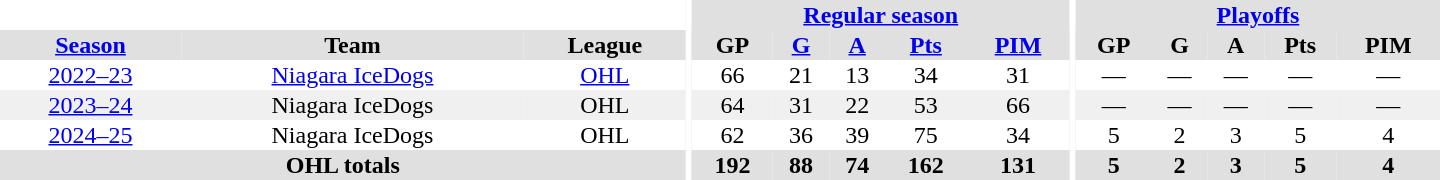<table border="0" cellpadding="1" cellspacing="0" style="text-align:center; width:60em;">
<tr bgcolor="#e0e0e0">
<th colspan="3" bgcolor="#ffffff"></th>
<th rowspan="99" bgcolor="#ffffff"></th>
<th colspan="5"><a href='#'>Regular season</a></th>
<th rowspan="99" bgcolor="#ffffff"></th>
<th colspan="5"><a href='#'>Playoffs</a></th>
</tr>
<tr bgcolor="#e0e0e0">
<th><a href='#'>Season</a></th>
<th>Team</th>
<th>League</th>
<th>GP</th>
<th><a href='#'>G</a></th>
<th><a href='#'>A</a></th>
<th><a href='#'>Pts</a></th>
<th><a href='#'>PIM</a></th>
<th>GP</th>
<th>G</th>
<th>A</th>
<th>Pts</th>
<th>PIM</th>
</tr>
<tr>
<td><a href='#'>2022–23</a></td>
<td><a href='#'>Niagara IceDogs</a></td>
<td><a href='#'>OHL</a></td>
<td>66</td>
<td>21</td>
<td>13</td>
<td>34</td>
<td>31</td>
<td>—</td>
<td>—</td>
<td>—</td>
<td>—</td>
<td>—</td>
</tr>
<tr bgcolor="#f0f0f0">
<td><a href='#'>2023–24</a></td>
<td>Niagara IceDogs</td>
<td>OHL</td>
<td>64</td>
<td>31</td>
<td>22</td>
<td>53</td>
<td>66</td>
<td>—</td>
<td>—</td>
<td>—</td>
<td>—</td>
<td>—</td>
</tr>
<tr>
<td><a href='#'>2024–25</a></td>
<td>Niagara IceDogs</td>
<td>OHL</td>
<td>62</td>
<td>36</td>
<td>39</td>
<td>75</td>
<td>34</td>
<td>5</td>
<td>2</td>
<td>3</td>
<td>5</td>
<td>4</td>
</tr>
<tr bgcolor="#e0e0e0">
<th colspan="3">OHL totals</th>
<th>192</th>
<th>88</th>
<th>74</th>
<th>162</th>
<th>131</th>
<th>5</th>
<th>2</th>
<th>3</th>
<th>5</th>
<th>4</th>
</tr>
</table>
